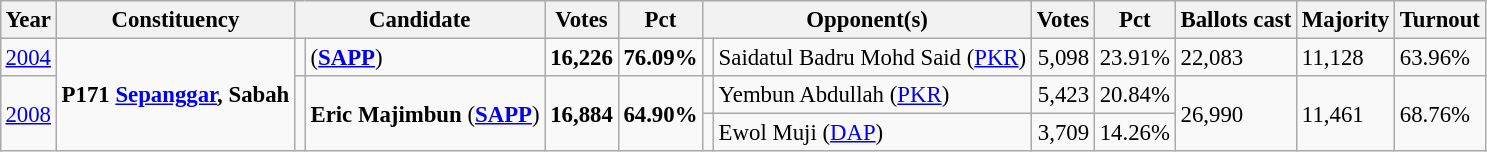<table class="wikitable" style="margin:0.5em ; font-size:95%">
<tr>
<th>Year</th>
<th>Constituency</th>
<th colspan=2>Candidate</th>
<th>Votes</th>
<th>Pct</th>
<th colspan=2>Opponent(s)</th>
<th>Votes</th>
<th>Pct</th>
<th>Ballots cast</th>
<th>Majority</th>
<th>Turnout</th>
</tr>
<tr>
<td><a href='#'>2004</a></td>
<td rowspan=3><strong>P171 <a href='#'>Sepanggar</a>, Sabah</strong></td>
<td></td>
<td> (<a href='#'><strong>SAPP</strong></a>)</td>
<td align="right"><strong>16,226</strong></td>
<td><strong>76.09%</strong></td>
<td></td>
<td>Saidatul Badru Mohd Said (<a href='#'>PKR</a>)</td>
<td align="right">5,098</td>
<td>23.91%</td>
<td>22,083</td>
<td>11,128</td>
<td>63.96%</td>
</tr>
<tr>
<td rowspan=2><a href='#'>2008</a></td>
<td rowspan=2 ></td>
<td rowspan=2><strong>Eric Majimbun</strong> (<a href='#'><strong>SAPP</strong></a>)</td>
<td rowspan=2 align="right"><strong>16,884</strong></td>
<td rowspan=2><strong>64.90%</strong></td>
<td></td>
<td>Yembun Abdullah (<a href='#'>PKR</a>)</td>
<td align="right">5,423</td>
<td>20.84%</td>
<td rowspan=2>26,990</td>
<td rowspan=2>11,461</td>
<td rowspan=2>68.76%</td>
</tr>
<tr>
<td></td>
<td>Ewol Muji (<a href='#'>DAP</a>)</td>
<td align="right">3,709</td>
<td>14.26%</td>
</tr>
</table>
